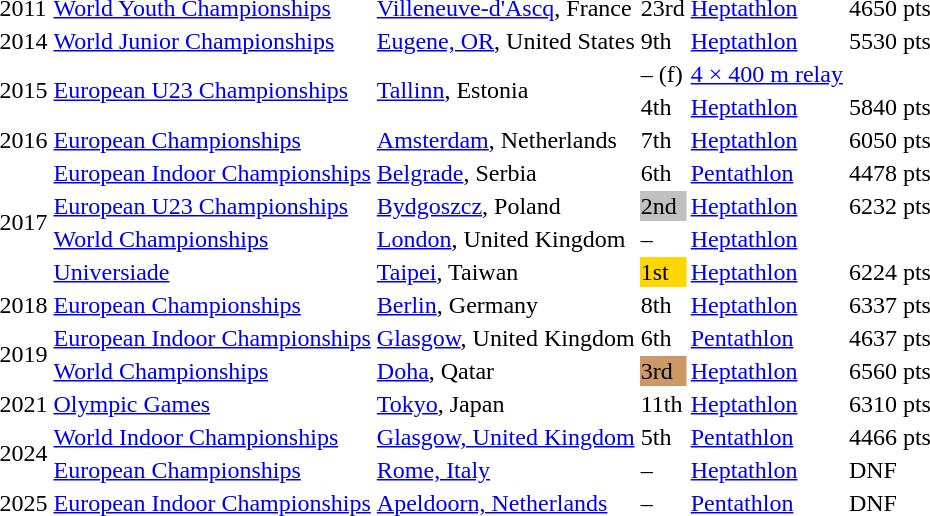<table>
<tr>
<td>2011</td>
<td><a href='#'>World Youth Championships</a></td>
<td><a href='#'>Villeneuve-d'Ascq</a>, France</td>
<td>23rd</td>
<td><a href='#'>Heptathlon</a></td>
<td>4650 pts</td>
<td></td>
</tr>
<tr>
<td>2014</td>
<td><a href='#'>World Junior Championships</a></td>
<td><a href='#'>Eugene, OR</a>, United States</td>
<td>9th</td>
<td><a href='#'>Heptathlon</a></td>
<td>5530 pts</td>
<td></td>
</tr>
<tr>
<td rowspan=2>2015</td>
<td rowspan=2><a href='#'>European U23 Championships</a></td>
<td rowspan=2><a href='#'>Tallinn</a>, Estonia</td>
<td>– (f)</td>
<td><a href='#'>4 × 400 m relay</a></td>
<td></td>
<td></td>
</tr>
<tr>
<td>4th</td>
<td><a href='#'>Heptathlon</a></td>
<td>5840 pts</td>
<td></td>
</tr>
<tr>
<td>2016</td>
<td><a href='#'>European Championships</a></td>
<td><a href='#'>Amsterdam</a>, Netherlands</td>
<td>7th</td>
<td><a href='#'>Heptathlon</a></td>
<td>6050 pts</td>
<td></td>
</tr>
<tr>
<td rowspan=4>2017</td>
<td><a href='#'>European Indoor Championships</a></td>
<td><a href='#'>Belgrade</a>, Serbia</td>
<td>6th</td>
<td><a href='#'>Pentathlon</a></td>
<td>4478 pts</td>
<td></td>
</tr>
<tr>
<td><a href='#'>European U23 Championships</a></td>
<td><a href='#'>Bydgoszcz</a>, Poland</td>
<td bgcolor=silver>2nd</td>
<td><a href='#'>Heptathlon</a></td>
<td>6232 pts</td>
<td></td>
</tr>
<tr>
<td><a href='#'>World Championships</a></td>
<td><a href='#'>London</a>, United Kingdom</td>
<td>–</td>
<td><a href='#'>Heptathlon</a></td>
<td></td>
<td></td>
</tr>
<tr>
<td><a href='#'>Universiade</a></td>
<td><a href='#'>Taipei</a>, Taiwan</td>
<td bgcolor=gold>1st</td>
<td><a href='#'>Heptathlon</a></td>
<td>6224 pts</td>
<td></td>
</tr>
<tr>
<td>2018</td>
<td><a href='#'>European Championships</a></td>
<td><a href='#'>Berlin</a>, Germany</td>
<td>8th</td>
<td><a href='#'>Heptathlon</a></td>
<td>6337 pts</td>
<td></td>
</tr>
<tr>
<td rowspan=2>2019</td>
<td><a href='#'>European Indoor Championships</a></td>
<td><a href='#'>Glasgow</a>, United Kingdom</td>
<td>6th</td>
<td><a href='#'>Pentathlon</a></td>
<td>4637 pts</td>
<td></td>
</tr>
<tr>
<td><a href='#'>World Championships</a></td>
<td><a href='#'>Doha</a>, Qatar</td>
<td bgcolor=cc9966>3rd</td>
<td><a href='#'>Heptathlon</a></td>
<td>6560 pts</td>
<td></td>
</tr>
<tr>
<td>2021</td>
<td><a href='#'>Olympic Games</a></td>
<td><a href='#'>Tokyo</a>, Japan</td>
<td>11th</td>
<td><a href='#'>Heptathlon</a></td>
<td>6310 pts</td>
<td></td>
</tr>
<tr>
<td rowspan=2>2024</td>
<td><a href='#'>World Indoor Championships</a></td>
<td><a href='#'>Glasgow, United Kingdom</a></td>
<td>5th</td>
<td><a href='#'>Pentathlon</a></td>
<td>4466 pts</td>
<td></td>
</tr>
<tr>
<td><a href='#'>European Championships</a></td>
<td><a href='#'>Rome, Italy</a></td>
<td>–</td>
<td><a href='#'>Heptathlon</a></td>
<td>DNF</td>
<td></td>
</tr>
<tr>
<td>2025</td>
<td><a href='#'>European Indoor Championships</a></td>
<td><a href='#'>Apeldoorn, Netherlands</a></td>
<td>–</td>
<td><a href='#'>Pentathlon</a></td>
<td>DNF</td>
</tr>
</table>
